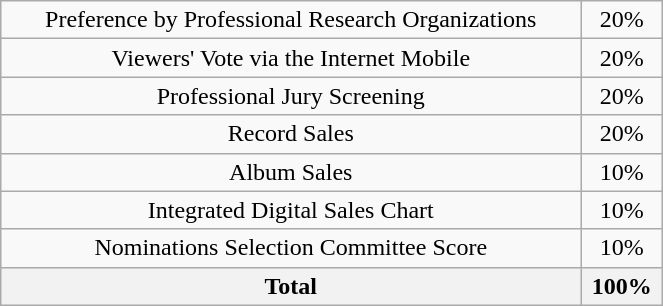<table class="wikitable plainrowheaders" style="width:35%; text-align:center;">
<tr>
<td>Preference by Professional Research Organizations</td>
<td>20%</td>
</tr>
<tr>
<td>Viewers' Vote via the Internet Mobile</td>
<td>20%</td>
</tr>
<tr>
<td>Professional Jury Screening</td>
<td>20%</td>
</tr>
<tr>
<td>Record Sales</td>
<td>20%</td>
</tr>
<tr>
<td>Album Sales</td>
<td>10%</td>
</tr>
<tr>
<td>Integrated Digital Sales Chart</td>
<td>10%</td>
</tr>
<tr>
<td>Nominations Selection Committee Score</td>
<td>10%</td>
</tr>
<tr>
<th>Total</th>
<th>100%</th>
</tr>
</table>
